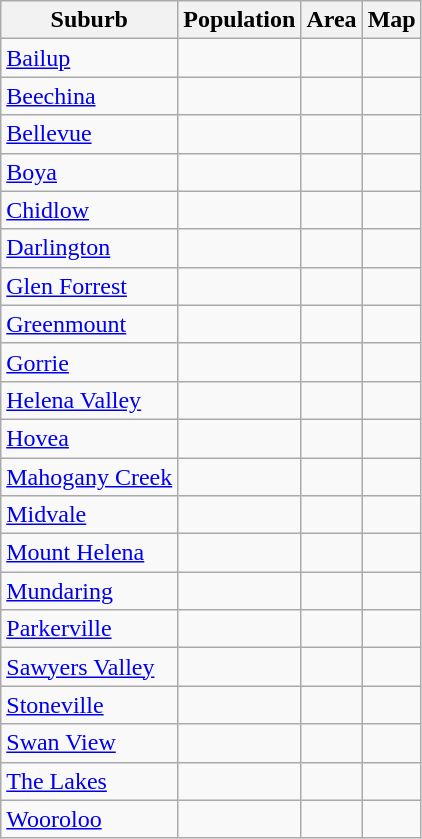<table class="wikitable sortable">
<tr>
<th>Suburb</th>
<th data-sort-type=number>Population</th>
<th data-sort-type=number>Area</th>
<th>Map</th>
</tr>
<tr>
<td><a href='#'>Bailup</a></td>
<td></td>
<td></td>
<td></td>
</tr>
<tr>
<td><a href='#'>Beechina</a></td>
<td></td>
<td></td>
<td></td>
</tr>
<tr>
<td><a href='#'>Bellevue</a></td>
<td></td>
<td></td>
<td></td>
</tr>
<tr>
<td><a href='#'>Boya</a></td>
<td></td>
<td></td>
<td></td>
</tr>
<tr>
<td><a href='#'>Chidlow</a></td>
<td></td>
<td></td>
<td></td>
</tr>
<tr>
<td><a href='#'>Darlington</a></td>
<td></td>
<td></td>
<td></td>
</tr>
<tr>
<td><a href='#'>Glen Forrest</a></td>
<td></td>
<td></td>
<td></td>
</tr>
<tr>
<td><a href='#'>Greenmount</a></td>
<td></td>
<td></td>
<td></td>
</tr>
<tr>
<td><a href='#'>Gorrie</a></td>
<td></td>
<td></td>
<td></td>
</tr>
<tr>
<td><a href='#'>Helena Valley</a></td>
<td></td>
<td></td>
<td></td>
</tr>
<tr>
<td><a href='#'>Hovea</a></td>
<td></td>
<td></td>
<td></td>
</tr>
<tr>
<td><a href='#'>Mahogany Creek</a></td>
<td></td>
<td></td>
<td></td>
</tr>
<tr>
<td><a href='#'>Midvale</a></td>
<td></td>
<td></td>
<td></td>
</tr>
<tr>
<td><a href='#'>Mount Helena</a></td>
<td></td>
<td></td>
<td></td>
</tr>
<tr>
<td><a href='#'>Mundaring</a></td>
<td></td>
<td></td>
<td></td>
</tr>
<tr>
<td><a href='#'>Parkerville</a></td>
<td></td>
<td></td>
<td></td>
</tr>
<tr>
<td><a href='#'>Sawyers Valley</a></td>
<td></td>
<td></td>
<td></td>
</tr>
<tr>
<td><a href='#'>Stoneville</a></td>
<td></td>
<td></td>
<td></td>
</tr>
<tr>
<td><a href='#'>Swan View</a></td>
<td></td>
<td></td>
<td></td>
</tr>
<tr>
<td><a href='#'>The Lakes</a></td>
<td></td>
<td></td>
<td></td>
</tr>
<tr>
<td><a href='#'>Wooroloo</a></td>
<td></td>
<td></td>
<td></td>
</tr>
</table>
